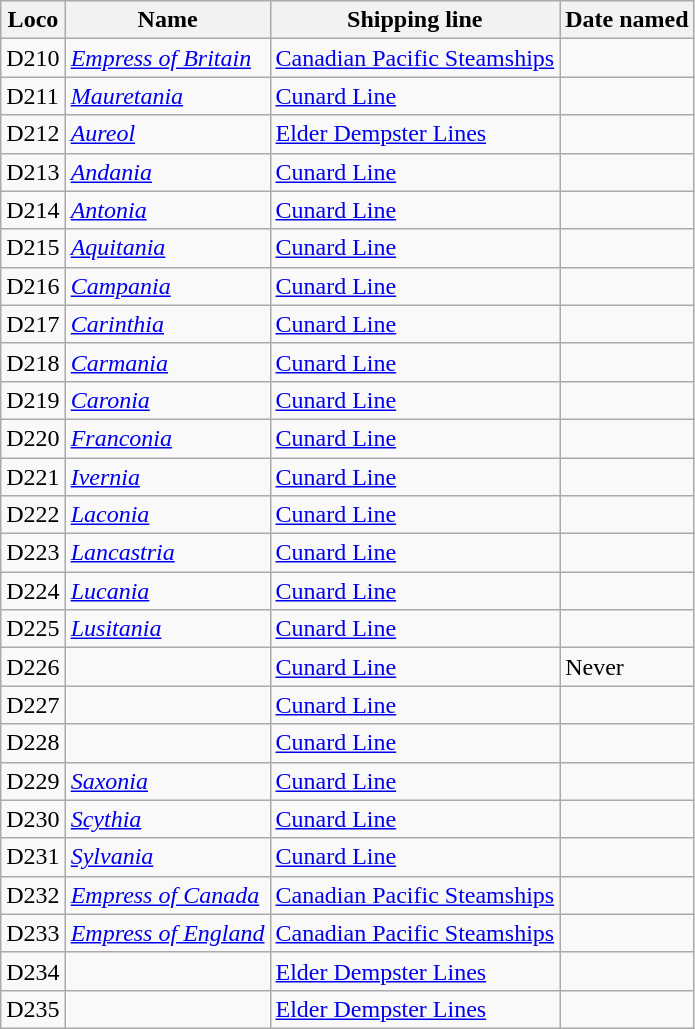<table class="wikitable sortable collapsible">
<tr>
<th>Loco</th>
<th>Name</th>
<th>Shipping line</th>
<th>Date named</th>
</tr>
<tr>
<td>D210</td>
<td><em><a href='#'>Empress of Britain</a></em></td>
<td><a href='#'>Canadian Pacific Steamships</a></td>
<td></td>
</tr>
<tr>
<td>D211</td>
<td><em><a href='#'>Mauretania</a></em></td>
<td><a href='#'>Cunard Line</a></td>
<td></td>
</tr>
<tr>
<td>D212</td>
<td><em><a href='#'>Aureol</a></em></td>
<td><a href='#'>Elder Dempster Lines</a></td>
<td></td>
</tr>
<tr>
<td>D213</td>
<td><em><a href='#'>Andania</a></em></td>
<td><a href='#'>Cunard Line</a></td>
<td></td>
</tr>
<tr>
<td>D214</td>
<td><em><a href='#'>Antonia</a></em></td>
<td><a href='#'>Cunard Line</a></td>
<td></td>
</tr>
<tr>
<td>D215</td>
<td><em><a href='#'>Aquitania</a></em></td>
<td><a href='#'>Cunard Line</a></td>
<td></td>
</tr>
<tr>
<td>D216</td>
<td><em><a href='#'>Campania</a></em></td>
<td><a href='#'>Cunard Line</a></td>
<td></td>
</tr>
<tr>
<td>D217</td>
<td><em><a href='#'>Carinthia</a></em></td>
<td><a href='#'>Cunard Line</a></td>
<td></td>
</tr>
<tr>
<td>D218</td>
<td><em><a href='#'>Carmania</a></em></td>
<td><a href='#'>Cunard Line</a></td>
<td></td>
</tr>
<tr>
<td>D219</td>
<td><em><a href='#'>Caronia</a></em></td>
<td><a href='#'>Cunard Line</a></td>
<td></td>
</tr>
<tr>
<td>D220</td>
<td><em> <a href='#'>Franconia</a></em></td>
<td><a href='#'>Cunard Line</a></td>
<td></td>
</tr>
<tr>
<td>D221</td>
<td><em><a href='#'>Ivernia</a></em></td>
<td><a href='#'>Cunard Line</a></td>
<td></td>
</tr>
<tr>
<td>D222</td>
<td><em><a href='#'>Laconia</a></em></td>
<td><a href='#'>Cunard Line</a></td>
<td></td>
</tr>
<tr>
<td>D223</td>
<td><em><a href='#'>Lancastria</a></em></td>
<td><a href='#'>Cunard Line</a></td>
<td></td>
</tr>
<tr>
<td>D224</td>
<td><em><a href='#'>Lucania</a></em></td>
<td><a href='#'>Cunard Line</a></td>
<td></td>
</tr>
<tr>
<td>D225</td>
<td><em><a href='#'>Lusitania</a></em></td>
<td><a href='#'>Cunard Line</a></td>
<td></td>
</tr>
<tr>
<td>D226</td>
<td></td>
<td><a href='#'>Cunard Line</a></td>
<td>Never</td>
</tr>
<tr>
<td>D227</td>
<td></td>
<td><a href='#'>Cunard Line</a></td>
<td></td>
</tr>
<tr>
<td>D228</td>
<td></td>
<td><a href='#'>Cunard Line</a></td>
<td></td>
</tr>
<tr>
<td>D229</td>
<td><em><a href='#'>Saxonia</a></em></td>
<td><a href='#'>Cunard Line</a></td>
<td></td>
</tr>
<tr>
<td>D230</td>
<td><em><a href='#'>Scythia</a></em></td>
<td><a href='#'>Cunard Line</a></td>
<td></td>
</tr>
<tr>
<td>D231</td>
<td><em><a href='#'>Sylvania</a></em></td>
<td><a href='#'>Cunard Line</a></td>
<td></td>
</tr>
<tr>
<td>D232</td>
<td><em><a href='#'>Empress of Canada</a></em></td>
<td><a href='#'>Canadian Pacific Steamships</a></td>
<td></td>
</tr>
<tr>
<td>D233</td>
<td><em><a href='#'>Empress of England</a></em></td>
<td><a href='#'>Canadian Pacific Steamships</a></td>
<td></td>
</tr>
<tr>
<td>D234</td>
<td></td>
<td><a href='#'>Elder Dempster Lines</a></td>
<td></td>
</tr>
<tr>
<td>D235</td>
<td></td>
<td><a href='#'>Elder Dempster Lines</a></td>
<td></td>
</tr>
</table>
